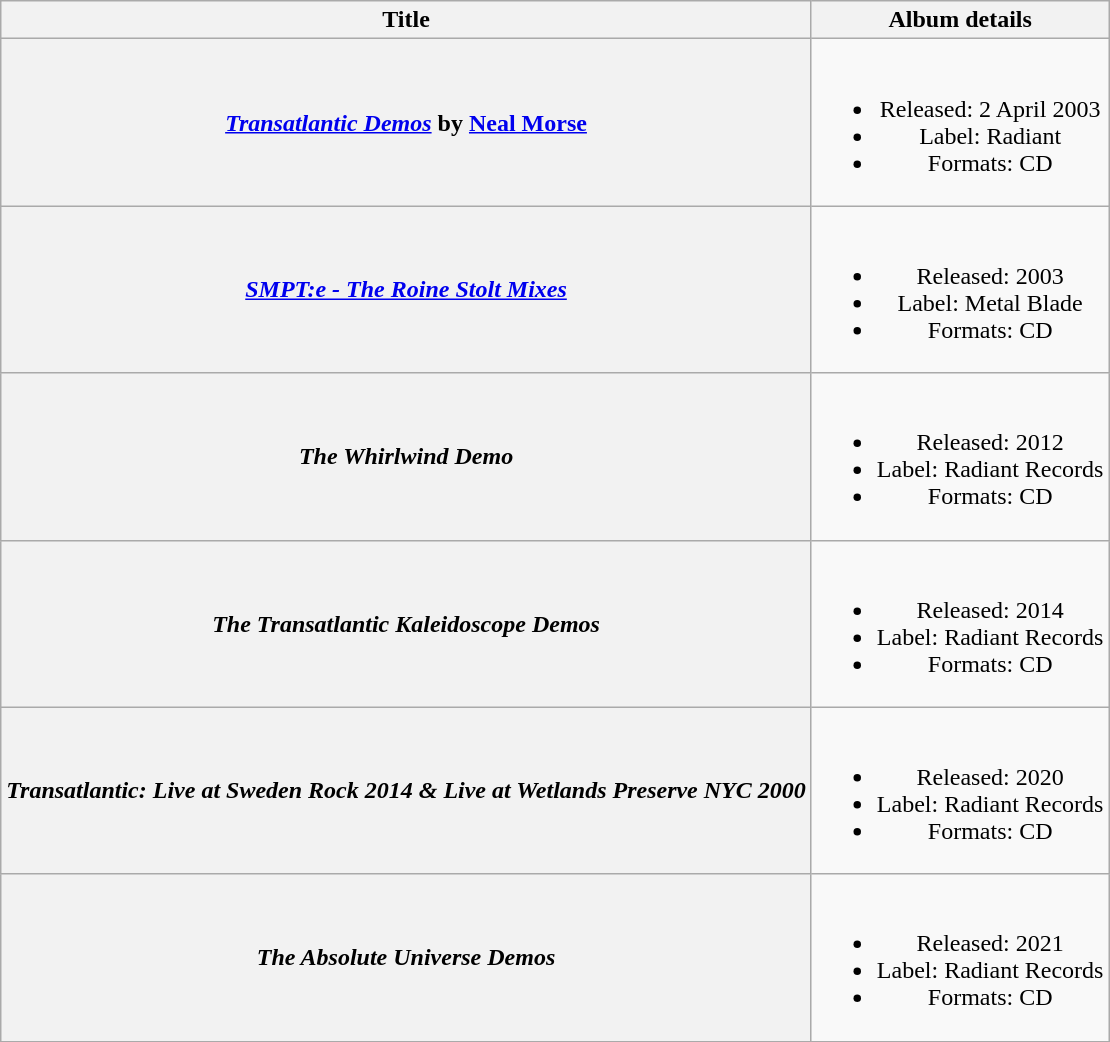<table class="wikitable plainrowheaders" style="text-align:center;">
<tr>
<th scope="col">Title</th>
<th scope="col">Album details</th>
</tr>
<tr>
<th scope="row"><em><a href='#'>Transatlantic Demos</a></em> by <a href='#'>Neal Morse</a></th>
<td><br><ul><li>Released: 2 April 2003</li><li>Label: Radiant</li><li>Formats: CD</li></ul></td>
</tr>
<tr>
<th scope="row"><em><a href='#'>SMPT:e - The Roine Stolt Mixes</a></em></th>
<td><br><ul><li>Released: 2003</li><li>Label: Metal Blade</li><li>Formats: CD</li></ul></td>
</tr>
<tr>
<th scope="row"><em>The Whirlwind Demo</em></th>
<td><br><ul><li>Released: 2012</li><li>Label: Radiant Records</li><li>Formats: CD</li></ul></td>
</tr>
<tr>
<th scope="row"><em>The Transatlantic Kaleidoscope Demos</em></th>
<td><br><ul><li>Released: 2014</li><li>Label: Radiant Records</li><li>Formats: CD</li></ul></td>
</tr>
<tr>
<th scope="row"><em>Transatlantic: Live at Sweden Rock 2014 & Live at Wetlands Preserve NYC 2000</em></th>
<td><br><ul><li>Released: 2020</li><li>Label: Radiant Records</li><li>Formats: CD</li></ul></td>
</tr>
<tr>
<th scope="row"><em>The Absolute Universe Demos</em></th>
<td><br><ul><li>Released: 2021</li><li>Label: Radiant Records</li><li>Formats: CD</li></ul></td>
</tr>
<tr>
</tr>
</table>
